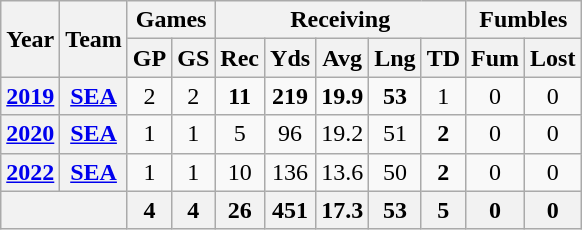<table class=wikitable style="text-align:center;">
<tr>
<th rowspan="2">Year</th>
<th rowspan="2">Team</th>
<th colspan="2">Games</th>
<th colspan="5">Receiving</th>
<th colspan="2">Fumbles</th>
</tr>
<tr>
<th>GP</th>
<th>GS</th>
<th>Rec</th>
<th>Yds</th>
<th>Avg</th>
<th>Lng</th>
<th>TD</th>
<th>Fum</th>
<th>Lost</th>
</tr>
<tr>
<th><a href='#'>2019</a></th>
<th><a href='#'>SEA</a></th>
<td>2</td>
<td>2</td>
<td><strong>11</strong></td>
<td><strong>219</strong></td>
<td><strong>19.9</strong></td>
<td><strong>53</strong></td>
<td>1</td>
<td>0</td>
<td>0</td>
</tr>
<tr>
<th><a href='#'>2020</a></th>
<th><a href='#'>SEA</a></th>
<td>1</td>
<td>1</td>
<td>5</td>
<td>96</td>
<td>19.2</td>
<td>51</td>
<td><strong>2</strong></td>
<td>0</td>
<td>0</td>
</tr>
<tr>
<th><a href='#'>2022</a></th>
<th><a href='#'>SEA</a></th>
<td>1</td>
<td>1</td>
<td>10</td>
<td>136</td>
<td>13.6</td>
<td>50</td>
<td><strong>2</strong></td>
<td>0</td>
<td>0</td>
</tr>
<tr>
<th colspan="2"></th>
<th>4</th>
<th>4</th>
<th>26</th>
<th>451</th>
<th>17.3</th>
<th>53</th>
<th>5</th>
<th>0</th>
<th>0</th>
</tr>
</table>
